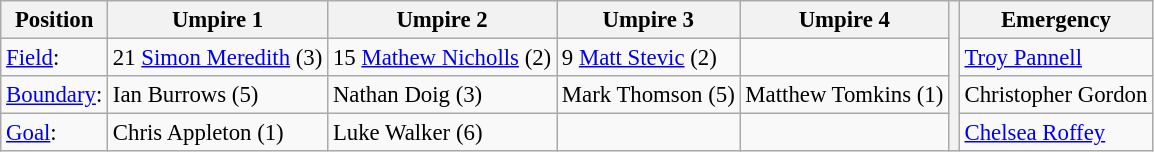<table class="wikitable" style="font-size: 95%;">
<tr>
<th>Position</th>
<th>Umpire 1</th>
<th>Umpire 2</th>
<th>Umpire 3</th>
<th>Umpire 4</th>
<th rowspan="4"></th>
<th>Emergency</th>
</tr>
<tr>
<td><a href='#'>Field</a>:</td>
<td>21 <a href='#'>Simon Meredith</a> (3)</td>
<td>15 <a href='#'>Mathew Nicholls</a> (2)</td>
<td>9 <a href='#'>Matt Stevic</a> (2)</td>
<td></td>
<td><a href='#'>Troy Pannell</a></td>
</tr>
<tr>
<td><a href='#'>Boundary</a>:</td>
<td>Ian Burrows (5)</td>
<td>Nathan Doig (3)</td>
<td>Mark Thomson (5)</td>
<td>Matthew Tomkins (1)</td>
<td>Christopher Gordon</td>
</tr>
<tr>
<td><a href='#'>Goal</a>:</td>
<td>Chris Appleton (1)</td>
<td>Luke Walker (6)</td>
<td></td>
<td></td>
<td><a href='#'>Chelsea Roffey</a></td>
</tr>
</table>
